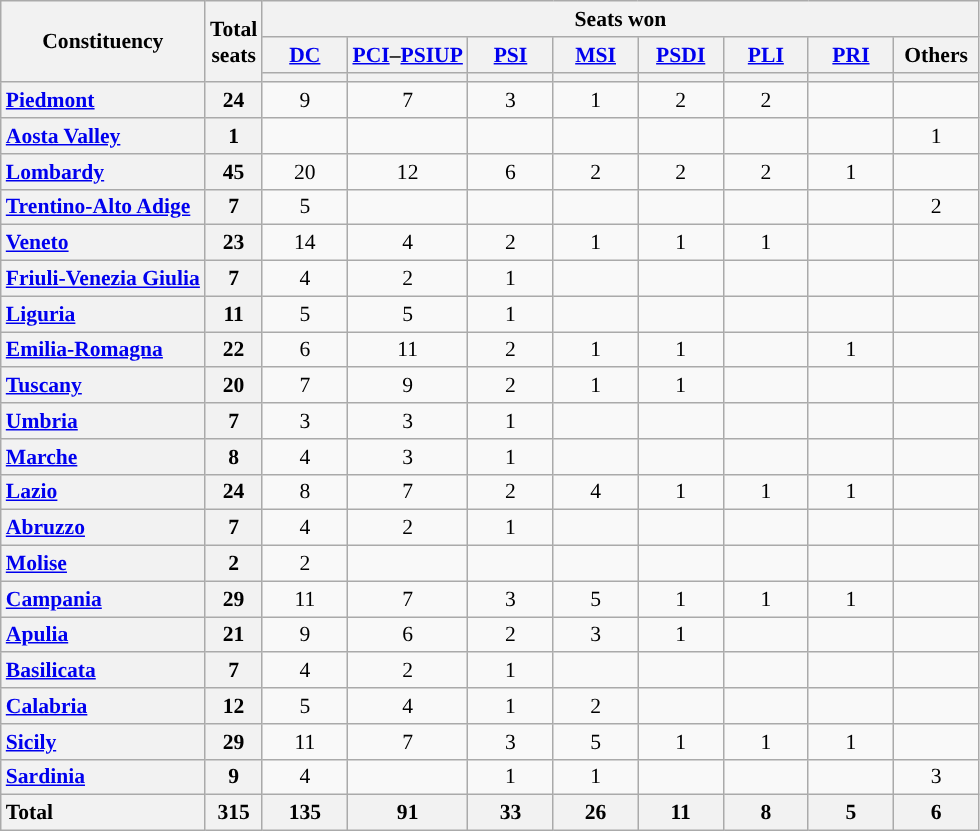<table class="wikitable" style="text-align:center; font-size: 0.9em;">
<tr>
<th rowspan="3">Constituency</th>
<th rowspan="3">Total<br>seats</th>
<th colspan="8">Seats won</th>
</tr>
<tr>
<th class="unsortable" style="width:50px;"><a href='#'>DC</a></th>
<th class="unsortable" style="width:50px;"><a href='#'>PCI</a>–<a href='#'>PSIUP</a></th>
<th class="unsortable" style="width:50px;"><a href='#'>PSI</a></th>
<th class="unsortable" style="width:50px;"><a href='#'>MSI</a></th>
<th class="unsortable" style="width:50px;"><a href='#'>PSDI</a></th>
<th class="unsortable" style="width:50px;"><a href='#'>PLI</a></th>
<th class="unsortable" style="width:50px;"><a href='#'>PRI</a></th>
<th class="unsortable" style="width:50px;">Others</th>
</tr>
<tr>
<th style="background:"></th>
<th style="background:"></th>
<th style="background:"></th>
<th style="background:"></th>
<th style="background:"></th>
<th style="background:"></th>
<th style="background:"></th>
<th style="background:"></th>
</tr>
<tr>
<th style="text-align: left;"><a href='#'>Piedmont</a></th>
<th>24</th>
<td>9</td>
<td>7</td>
<td>3</td>
<td>1</td>
<td>2</td>
<td>2</td>
<td></td>
<td></td>
</tr>
<tr>
<th style="text-align: left;"><a href='#'>Aosta Valley</a></th>
<th>1</th>
<td></td>
<td></td>
<td></td>
<td></td>
<td></td>
<td></td>
<td></td>
<td>1</td>
</tr>
<tr>
<th style="text-align: left;"><a href='#'>Lombardy</a></th>
<th>45</th>
<td>20</td>
<td>12</td>
<td>6</td>
<td>2</td>
<td>2</td>
<td>2</td>
<td>1</td>
<td></td>
</tr>
<tr>
<th style="text-align: left;"><a href='#'>Trentino-Alto Adige</a></th>
<th>7</th>
<td>5</td>
<td></td>
<td></td>
<td></td>
<td></td>
<td></td>
<td></td>
<td>2</td>
</tr>
<tr>
<th style="text-align: left;"><a href='#'>Veneto</a></th>
<th>23</th>
<td>14</td>
<td>4</td>
<td>2</td>
<td>1</td>
<td>1</td>
<td>1</td>
<td></td>
<td></td>
</tr>
<tr>
<th style="text-align: left;"><a href='#'>Friuli-Venezia Giulia</a></th>
<th>7</th>
<td>4</td>
<td>2</td>
<td>1</td>
<td></td>
<td></td>
<td></td>
<td></td>
<td></td>
</tr>
<tr>
<th style="text-align: left;"><a href='#'>Liguria</a></th>
<th>11</th>
<td>5</td>
<td>5</td>
<td>1</td>
<td></td>
<td></td>
<td></td>
<td></td>
<td></td>
</tr>
<tr>
<th style="text-align: left;"><a href='#'>Emilia-Romagna</a></th>
<th>22</th>
<td>6</td>
<td>11</td>
<td>2</td>
<td>1</td>
<td>1</td>
<td></td>
<td>1</td>
<td></td>
</tr>
<tr>
<th style="text-align: left;"><a href='#'>Tuscany</a></th>
<th>20</th>
<td>7</td>
<td>9</td>
<td>2</td>
<td>1</td>
<td>1</td>
<td></td>
<td></td>
<td></td>
</tr>
<tr>
<th style="text-align: left;"><a href='#'>Umbria</a></th>
<th>7</th>
<td>3</td>
<td>3</td>
<td>1</td>
<td></td>
<td></td>
<td></td>
<td></td>
<td></td>
</tr>
<tr>
<th style="text-align: left;"><a href='#'>Marche</a></th>
<th>8</th>
<td>4</td>
<td>3</td>
<td>1</td>
<td></td>
<td></td>
<td></td>
<td></td>
<td></td>
</tr>
<tr>
<th style="text-align: left;"><a href='#'>Lazio</a></th>
<th>24</th>
<td>8</td>
<td>7</td>
<td>2</td>
<td>4</td>
<td>1</td>
<td>1</td>
<td>1</td>
<td></td>
</tr>
<tr>
<th style="text-align: left;"><a href='#'>Abruzzo</a></th>
<th>7</th>
<td>4</td>
<td>2</td>
<td>1</td>
<td></td>
<td></td>
<td></td>
<td></td>
<td></td>
</tr>
<tr>
<th style="text-align: left;"><a href='#'>Molise</a></th>
<th>2</th>
<td>2</td>
<td></td>
<td></td>
<td></td>
<td></td>
<td></td>
<td></td>
<td></td>
</tr>
<tr>
<th style="text-align: left;"><a href='#'>Campania</a></th>
<th>29</th>
<td>11</td>
<td>7</td>
<td>3</td>
<td>5</td>
<td>1</td>
<td>1</td>
<td>1</td>
<td></td>
</tr>
<tr>
<th style="text-align: left;"><a href='#'>Apulia</a></th>
<th>21</th>
<td>9</td>
<td>6</td>
<td>2</td>
<td>3</td>
<td>1</td>
<td></td>
<td></td>
<td></td>
</tr>
<tr>
<th style="text-align: left;"><a href='#'>Basilicata</a></th>
<th>7</th>
<td>4</td>
<td>2</td>
<td>1</td>
<td></td>
<td></td>
<td></td>
<td></td>
<td></td>
</tr>
<tr>
<th style="text-align: left;"><a href='#'>Calabria</a></th>
<th>12</th>
<td>5</td>
<td>4</td>
<td>1</td>
<td>2</td>
<td></td>
<td></td>
<td></td>
<td></td>
</tr>
<tr>
<th style="text-align: left;"><a href='#'>Sicily</a></th>
<th>29</th>
<td>11</td>
<td>7</td>
<td>3</td>
<td>5</td>
<td>1</td>
<td>1</td>
<td>1</td>
<td></td>
</tr>
<tr>
<th style="text-align: left;"><a href='#'>Sardinia</a></th>
<th>9</th>
<td>4</td>
<td></td>
<td>1</td>
<td>1</td>
<td></td>
<td></td>
<td></td>
<td>3</td>
</tr>
<tr>
<th style="text-align: left;">Total</th>
<th>315</th>
<th>135</th>
<th>91</th>
<th>33</th>
<th>26</th>
<th>11</th>
<th>8</th>
<th>5</th>
<th>6</th>
</tr>
</table>
